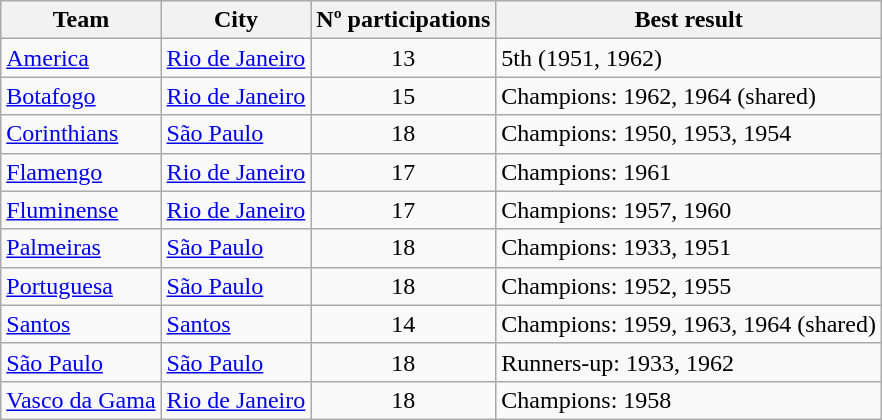<table class="wikitable sortable">
<tr>
<th>Team</th>
<th>City</th>
<th>Nº participations</th>
<th>Best result</th>
</tr>
<tr>
<td><a href='#'>America</a></td>
<td> <a href='#'>Rio de Janeiro</a></td>
<td align=center>13</td>
<td>5th (1951, 1962)</td>
</tr>
<tr>
<td><a href='#'>Botafogo</a></td>
<td> <a href='#'>Rio de Janeiro</a></td>
<td align=center>15</td>
<td>Champions: 1962, 1964 (shared)</td>
</tr>
<tr>
<td><a href='#'>Corinthians</a></td>
<td> <a href='#'>São Paulo</a></td>
<td align=center>18</td>
<td>Champions: 1950, 1953, 1954</td>
</tr>
<tr>
<td><a href='#'>Flamengo</a></td>
<td> <a href='#'>Rio de Janeiro</a></td>
<td align=center>17</td>
<td>Champions: 1961</td>
</tr>
<tr>
<td><a href='#'>Fluminense</a></td>
<td> <a href='#'>Rio de Janeiro</a></td>
<td align=center>17</td>
<td>Champions: 1957, 1960</td>
</tr>
<tr>
<td><a href='#'>Palmeiras</a></td>
<td> <a href='#'>São Paulo</a></td>
<td align=center>18</td>
<td>Champions: 1933, 1951</td>
</tr>
<tr>
<td><a href='#'>Portuguesa</a></td>
<td> <a href='#'>São Paulo</a></td>
<td align=center>18</td>
<td>Champions: 1952, 1955</td>
</tr>
<tr>
<td><a href='#'>Santos</a></td>
<td> <a href='#'>Santos</a></td>
<td align=center>14</td>
<td>Champions: 1959, 1963, 1964 (shared)</td>
</tr>
<tr>
<td><a href='#'>São Paulo</a></td>
<td> <a href='#'>São Paulo</a></td>
<td align=center>18</td>
<td>Runners-up: 1933, 1962</td>
</tr>
<tr>
<td><a href='#'>Vasco da Gama</a></td>
<td> <a href='#'>Rio de Janeiro</a></td>
<td align=center>18</td>
<td>Champions: 1958</td>
</tr>
</table>
